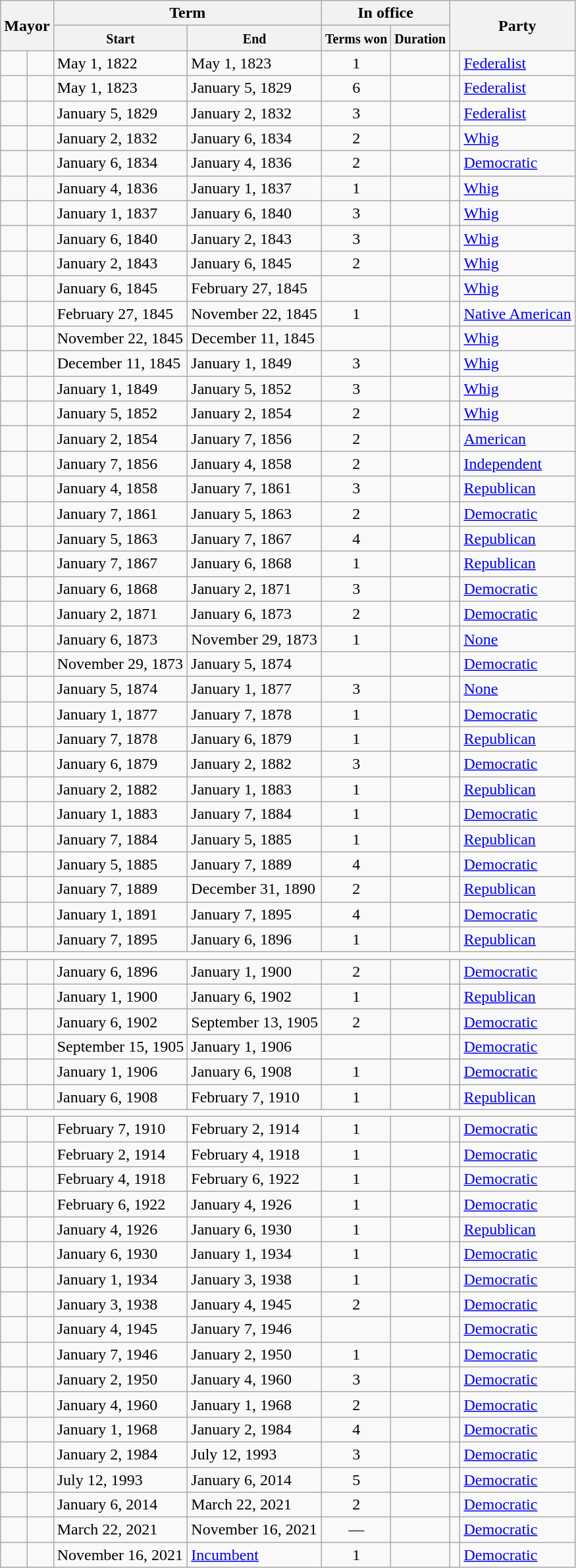<table class="wikitable sortable">
<tr>
<th rowspan=2 colspan=2>Mayor</th>
<th colspan=2>Term</th>
<th colspan=2>In office</th>
<th rowspan=2 class=unsortable> </th>
<th rowspan=2 style="border-left-style:hidden;padding:0.1em 0em">Party</th>
</tr>
<tr>
<th><small>Start</small></th>
<th><small>End</small></th>
<th><small>Terms won</small></th>
<th><small>Duration</small></th>
</tr>
<tr>
<td data-sort-value=Philips, John></td>
<td></td>
<td>May 1, 1822</td>
<td>May 1, 1823</td>
<td align=center>1</td>
<td align=center></td>
<td bgcolor=></td>
<td><a href='#'>Federalist</a></td>
</tr>
<tr>
<td data-sort-value= Quincy, Josiah III></td>
<td></td>
<td>May 1, 1823</td>
<td>January 5, 1829</td>
<td align=center>6</td>
<td align=center></td>
<td bgcolor=></td>
<td><a href='#'>Federalist</a></td>
</tr>
<tr>
<td data-sort-value= Otis, Harrison G.></td>
<td></td>
<td>January 5, 1829</td>
<td>January 2, 1832</td>
<td align=center>3</td>
<td align=center></td>
<td bgcolor=></td>
<td><a href='#'>Federalist</a></td>
</tr>
<tr>
<td data-sort-value= Wells, Josiah III></td>
<td></td>
<td>January 2, 1832</td>
<td>January 6, 1834</td>
<td align=center>2</td>
<td align=center></td>
<td bgcolor=></td>
<td><a href='#'>Whig</a></td>
</tr>
<tr>
<td data-sort-value= Lyman, Theodore></td>
<td></td>
<td>January 6, 1834</td>
<td>January 4, 1836</td>
<td align=center>2</td>
<td align=center></td>
<td bgcolor=></td>
<td><a href='#'>Democratic</a></td>
</tr>
<tr>
<td data-sort-value=Armstrong, Samuel T.></td>
<td></td>
<td>January 4, 1836</td>
<td>January 1, 1837</td>
<td align=center>1</td>
<td align=center></td>
<td bgcolor=></td>
<td><a href='#'>Whig</a></td>
</tr>
<tr>
<td data-sort-value=Eliot, Samuel A.></td>
<td></td>
<td>January 1, 1837</td>
<td>January 6, 1840</td>
<td align=center>3</td>
<td align=center></td>
<td bgcolor=></td>
<td><a href='#'>Whig</a></td>
</tr>
<tr>
<td data-sort-value=Chapman, Jonathan></td>
<td></td>
<td>January 6, 1840</td>
<td>January 2, 1843</td>
<td align=center>3</td>
<td align=center></td>
<td bgcolor=></td>
<td><a href='#'>Whig</a></td>
</tr>
<tr>
<td data-sort-value=Brimmer, Martin></td>
<td></td>
<td>January 2, 1843</td>
<td>January 6, 1845</td>
<td align=center>2</td>
<td align=center></td>
<td bgcolor=></td>
<td><a href='#'>Whig</a></td>
</tr>
<tr>
<td data-sort-value=Parker, William></td>
<td> </td>
<td>January 6, 1845</td>
<td>February 27, 1845</td>
<td align=center></td>
<td align=center></td>
<td bgcolor=></td>
<td><a href='#'>Whig</a></td>
</tr>
<tr>
<td data-sort-value=Davis, Thomas Aspinwall></td>
<td> </td>
<td>February 27, 1845</td>
<td>November 22, 1845</td>
<td align=center>1</td>
<td align=center></td>
<td bgcolor=></td>
<td><a href='#'>Native American</a></td>
</tr>
<tr>
<td data-sort-value=Leavitt, Benson></td>
<td> </td>
<td>November 22, 1845</td>
<td>December 11, 1845</td>
<td align=center></td>
<td align=center></td>
<td bgcolor=></td>
<td><a href='#'>Whig</a></td>
</tr>
<tr>
<td data-sort-value=Quincy, Josiah IV.></td>
<td></td>
<td>December 11, 1845</td>
<td>January 1, 1849</td>
<td align=center>3</td>
<td align=center></td>
<td bgcolor=></td>
<td><a href='#'>Whig</a></td>
</tr>
<tr>
<td data-sort-value=Bigelow, John P.></td>
<td></td>
<td>January 1, 1849</td>
<td>January 5, 1852</td>
<td align=center>3</td>
<td align=center></td>
<td bgcolor=></td>
<td><a href='#'>Whig</a></td>
</tr>
<tr>
<td data-sort-value=Seaver, Benjamin></td>
<td></td>
<td>January 5, 1852</td>
<td>January 2, 1854</td>
<td align=center>2</td>
<td align=center></td>
<td bgcolor=></td>
<td><a href='#'>Whig</a></td>
</tr>
<tr>
<td data-sort-value=Smith, Jerome V. C.></td>
<td></td>
<td>January 2, 1854</td>
<td>January 7, 1856</td>
<td align=center>2</td>
<td align=center></td>
<td bgcolor=></td>
<td><a href='#'>American</a></td>
</tr>
<tr>
<td data-sort-value=Rice, Alexander H.></td>
<td></td>
<td>January 7, 1856</td>
<td>January 4, 1858</td>
<td align=center>2</td>
<td align=center></td>
<td bgcolor=></td>
<td><a href='#'>Independent</a></td>
</tr>
<tr>
<td data-sort-value=Lincoln, Frederic W. Jr.></td>
<td></td>
<td>January 4, 1858</td>
<td>January 7, 1861</td>
<td align=center>3</td>
<td align=center></td>
<td bgcolor=></td>
<td><a href='#'>Republican</a></td>
</tr>
<tr>
<td data-sort-value=Wightman, Joseph></td>
<td></td>
<td>January 7, 1861</td>
<td>January 5, 1863</td>
<td align=center>2</td>
<td align=center></td>
<td bgcolor=></td>
<td><a href='#'>Democratic</a></td>
</tr>
<tr>
<td data-sort-value=Lincoln, Frederic W. Jr.></td>
<td></td>
<td>January 5, 1863</td>
<td>January 7, 1867</td>
<td align=center>4</td>
<td align=center></td>
<td bgcolor=></td>
<td><a href='#'>Republican</a></td>
</tr>
<tr>
<td data-sort-value=Norcross, Otis></td>
<td></td>
<td>January 7, 1867</td>
<td>January 6, 1868</td>
<td align=center>1</td>
<td align=center></td>
<td bgcolor=></td>
<td><a href='#'>Republican</a></td>
</tr>
<tr>
<td data-sort-value=Shurtleff, Nathaniel B.></td>
<td></td>
<td>January 6, 1868</td>
<td>January 2, 1871</td>
<td align=center>3</td>
<td align=center></td>
<td bgcolor=></td>
<td><a href='#'>Democratic</a></td>
</tr>
<tr>
<td data-sort-value=Gaston, William></td>
<td></td>
<td>January 2, 1871</td>
<td>January 6, 1873</td>
<td align=center>2</td>
<td align=center></td>
<td bgcolor=></td>
<td><a href='#'>Democratic</a></td>
</tr>
<tr>
<td data-sort-value=Pierce, Henry L.></td>
<td></td>
<td>January 6, 1873</td>
<td>November 29, 1873</td>
<td align=center>1</td>
<td align=center></td>
<td bgcolor=></td>
<td><a href='#'>None</a></td>
</tr>
<tr>
<td data-sort-value=Cutter, Leonard></td>
<td> </td>
<td>November 29, 1873</td>
<td>January 5, 1874</td>
<td align=center></td>
<td align=center></td>
<td bgcolor=></td>
<td><a href='#'>Democratic</a></td>
</tr>
<tr>
<td data-sort-value=Cobb, Samuel></td>
<td></td>
<td>January 5, 1874</td>
<td>January 1, 1877</td>
<td align=center>3</td>
<td align=center></td>
<td bgcolor=></td>
<td><a href='#'>None</a></td>
</tr>
<tr>
<td data-sort-value=Prince, Frederick O.></td>
<td></td>
<td>January 1, 1877</td>
<td>January 7, 1878</td>
<td align=center>1</td>
<td align=center></td>
<td bgcolor=></td>
<td><a href='#'>Democratic</a></td>
</tr>
<tr>
<td data-sort-value=Pierce, Henry L.></td>
<td></td>
<td>January 7, 1878</td>
<td>January 6, 1879</td>
<td align=center>1</td>
<td align=center></td>
<td bgcolor=></td>
<td><a href='#'>Republican</a></td>
</tr>
<tr>
<td data-sort-value=Prince, Frederick O.></td>
<td></td>
<td>January 6, 1879</td>
<td>January 2, 1882</td>
<td align=center>3</td>
<td align=center></td>
<td bgcolor=></td>
<td><a href='#'>Democratic</a></td>
</tr>
<tr>
<td data-sort-value=Green, Samuel Abbott></td>
<td></td>
<td>January 2, 1882</td>
<td>January 1, 1883</td>
<td align=center>1</td>
<td align=center></td>
<td bgcolor=></td>
<td><a href='#'>Republican</a></td>
</tr>
<tr>
<td data-sort-value=Palmer, Albert></td>
<td></td>
<td>January 1, 1883</td>
<td>January 7, 1884</td>
<td align=center>1</td>
<td align=center></td>
<td bgcolor=></td>
<td><a href='#'>Democratic</a></td>
</tr>
<tr>
<td data-sort-value=Martin, Augustus Pearl></td>
<td></td>
<td>January 7, 1884</td>
<td>January 5, 1885</td>
<td align=center>1</td>
<td align=center></td>
<td bgcolor=></td>
<td><a href='#'>Republican</a></td>
</tr>
<tr>
<td data-sort-value=O'Brien, Hugh></td>
<td></td>
<td>January 5, 1885</td>
<td>January 7, 1889</td>
<td align=center>4</td>
<td align=center></td>
<td bgcolor=></td>
<td><a href='#'>Democratic</a></td>
</tr>
<tr>
<td data-sort-value=Hart, Thomas N.></td>
<td></td>
<td>January 7, 1889</td>
<td>December 31, 1890</td>
<td align=center>2</td>
<td align=center></td>
<td bgcolor=></td>
<td><a href='#'>Republican</a></td>
</tr>
<tr>
<td data-sort-value=Matthews, Nattan Jr.></td>
<td></td>
<td>January 1, 1891</td>
<td>January 7, 1895</td>
<td align=center>4</td>
<td align=center></td>
<td bgcolor=></td>
<td><a href='#'>Democratic</a></td>
</tr>
<tr>
<td data-sort-value=Curtis, Edwin Upton></td>
<td></td>
<td>January 7, 1895</td>
<td>January 6, 1896</td>
<td align=center>1</td>
<td align=center></td>
<td bgcolor=></td>
<td><a href='#'>Republican</a></td>
</tr>
<tr class=sortbottom>
<td colspan=8></td>
</tr>
<tr>
<td data-sort-value=Quincy, Josiah></td>
<td></td>
<td>January 6, 1896</td>
<td>January 1, 1900</td>
<td align=center>2</td>
<td align=center></td>
<td bgcolor=></td>
<td><a href='#'>Democratic</a></td>
</tr>
<tr>
<td data-sort-value=Hart, Thomas N.></td>
<td></td>
<td>January 1, 1900</td>
<td>January 6, 1902</td>
<td align=center>1</td>
<td align=center></td>
<td bgcolor=></td>
<td><a href='#'>Republican</a></td>
</tr>
<tr>
<td data-sort-value=Collins, Patrick></td>
<td> </td>
<td>January 6, 1902</td>
<td>September 13, 1905</td>
<td align=center>2</td>
<td align=center></td>
<td bgcolor=></td>
<td><a href='#'>Democratic</a></td>
</tr>
<tr>
<td data-sort-value= Whelton, Daniel A.></td>
<td> </td>
<td>September 15, 1905</td>
<td>January 1, 1906</td>
<td align=center></td>
<td align=center></td>
<td bgcolor=></td>
<td><a href='#'>Democratic</a></td>
</tr>
<tr>
<td data-sort-value=Fitzgerald, John F.></td>
<td></td>
<td>January 1, 1906</td>
<td>January 6, 1908</td>
<td align=center>1</td>
<td align=center></td>
<td bgcolor=></td>
<td><a href='#'>Democratic</a></td>
</tr>
<tr>
<td data-sort-value=Hibbar, George A.></td>
<td></td>
<td>January 6, 1908</td>
<td>February 7, 1910</td>
<td align=center>1</td>
<td align=center></td>
<td bgcolor=></td>
<td><a href='#'>Republican</a></td>
</tr>
<tr class=sortbottom>
<td colspan=8></td>
</tr>
<tr>
<td data-sort-value=Fitzgerald, John F.></td>
<td></td>
<td>February 7, 1910</td>
<td>February 2, 1914</td>
<td align=center>1</td>
<td align=center></td>
<td bgcolor=></td>
<td><a href='#'>Democratic</a></td>
</tr>
<tr>
<td data-sort-value= Curley, James Michael></td>
<td></td>
<td>February 2, 1914</td>
<td>February 4, 1918</td>
<td align=center>1</td>
<td align=center></td>
<td bgcolor=></td>
<td><a href='#'>Democratic</a></td>
</tr>
<tr>
<td data-sort-value=Peters, Andrew J.></td>
<td></td>
<td>February 4, 1918</td>
<td>February 6, 1922</td>
<td align=center>1</td>
<td align=center></td>
<td bgcolor=></td>
<td><a href='#'>Democratic</a></td>
</tr>
<tr>
<td data-sort-value= Curley, James Michael></td>
<td></td>
<td>February 6, 1922</td>
<td>January 4, 1926</td>
<td align=center>1</td>
<td align=center></td>
<td bgcolor=></td>
<td><a href='#'>Democratic</a></td>
</tr>
<tr>
<td data-sort-value= Nichols, Malcolm></td>
<td></td>
<td>January 4, 1926</td>
<td>January 6, 1930</td>
<td align=center>1</td>
<td align=center></td>
<td bgcolor=></td>
<td><a href='#'>Republican</a></td>
</tr>
<tr>
<td data-sort-value= Curly, James Michael></td>
<td></td>
<td>January 6, 1930</td>
<td>January 1, 1934</td>
<td align=center>1</td>
<td align=center></td>
<td bgcolor=></td>
<td><a href='#'>Democratic</a></td>
</tr>
<tr>
<td data-sort-value=Mansfield, Frederick></td>
<td></td>
<td>January 1, 1934</td>
<td>January 3, 1938</td>
<td align=center>1</td>
<td align=center></td>
<td bgcolor=></td>
<td><a href='#'>Democratic</a></td>
</tr>
<tr>
<td data-sort-value=Tobin, Maurice J.></td>
<td></td>
<td>January 3, 1938</td>
<td>January 4, 1945</td>
<td align=center>2</td>
<td align=center></td>
<td bgcolor=></td>
<td><a href='#'>Democratic</a></td>
</tr>
<tr>
<td data-sort-value=Kerrigan, John E.></td>
<td> </td>
<td>January 4, 1945</td>
<td>January 7, 1946</td>
<td align=center></td>
<td align=center></td>
<td bgcolor=></td>
<td><a href='#'>Democratic</a></td>
</tr>
<tr>
<td data-sort-value= Curly, James Michael></td>
<td></td>
<td>January 7, 1946</td>
<td>January 2, 1950</td>
<td align=center>1</td>
<td align=center></td>
<td bgcolor=></td>
<td><a href='#'>Democratic</a></td>
</tr>
<tr>
<td data-sort-value= Hynes, John B.></td>
<td></td>
<td>January 2, 1950</td>
<td>January 4, 1960</td>
<td align=center>3</td>
<td align=center></td>
<td bgcolor=></td>
<td><a href='#'>Democratic</a></td>
</tr>
<tr>
<td data-sort-value= Collins, John F.></td>
<td></td>
<td>January 4, 1960</td>
<td>January 1, 1968</td>
<td align=center>2</td>
<td align=center></td>
<td bgcolor=></td>
<td><a href='#'>Democratic</a></td>
</tr>
<tr>
<td data-sort-value= White, Kevin></td>
<td></td>
<td>January 1, 1968</td>
<td>January 2, 1984</td>
<td align=center>4</td>
<td align=center></td>
<td bgcolor=></td>
<td><a href='#'>Democratic</a></td>
</tr>
<tr>
<td data-sort-value= Flynn, Raymond></td>
<td></td>
<td>January 2, 1984</td>
<td>July 12, 1993</td>
<td align=center>3</td>
<td align=center></td>
<td bgcolor=></td>
<td><a href='#'>Democratic</a></td>
</tr>
<tr>
<td data-sort-value= Menino, Thomas></td>
<td></td>
<td>July 12, 1993</td>
<td>January 6, 2014</td>
<td align=center>5</td>
<td align=center></td>
<td bgcolor=></td>
<td><a href='#'>Democratic</a></td>
</tr>
<tr>
<td data-sort-value= Walsh, Marty></td>
<td></td>
<td>January 6, 2014</td>
<td>March 22, 2021</td>
<td align=center>2</td>
<td align=center></td>
<td bgcolor=></td>
<td><a href='#'>Democratic</a></td>
</tr>
<tr>
<td data-sort-value= Janey, Kim></td>
<td> </td>
<td>March 22, 2021</td>
<td>November 16, 2021</td>
<td align=center>—</td>
<td align=center></td>
<td bgcolor=></td>
<td><a href='#'>Democratic</a></td>
</tr>
<tr>
<td data-sort-value= Wu, Michelle></td>
<td></td>
<td>November 16, 2021</td>
<td><a href='#'>Incumbent</a></td>
<td align=center>1</td>
<td align=center></td>
<td bgcolor=></td>
<td><a href='#'>Democratic</a></td>
</tr>
</table>
